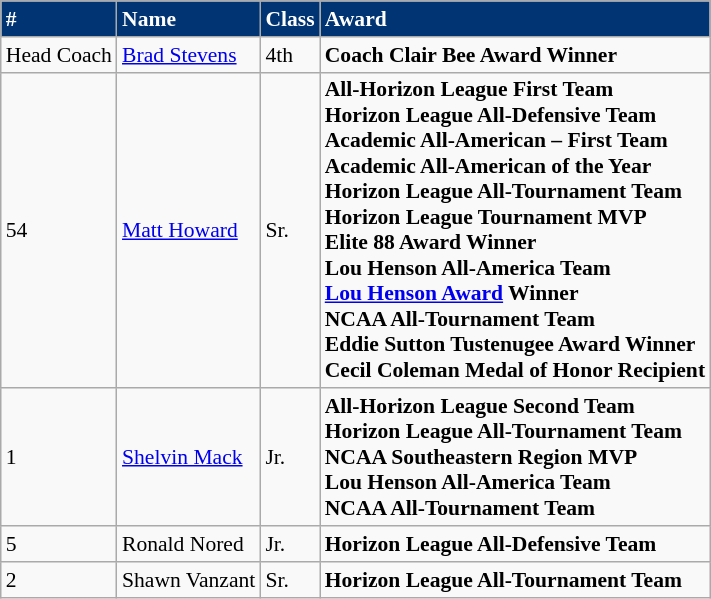<table class="wikitable" style="font-size: 90%">
<tr style="background: #003473; color: #FFFFFF">
<td><strong>#</strong></td>
<td><strong>Name</strong></td>
<td><strong>Class</strong></td>
<td><strong>Award</strong></td>
</tr>
<tr>
<td>Head Coach</td>
<td><a href='#'>Brad Stevens</a></td>
<td>4th</td>
<td><strong>Coach Clair Bee Award Winner</strong></td>
</tr>
<tr>
<td>54</td>
<td><a href='#'>Matt Howard</a></td>
<td>Sr.</td>
<td><strong>All-Horizon League First Team</strong><br><strong>Horizon League All-Defensive Team</strong><br><strong>Academic All-American – First Team</strong><br><strong>Academic All-American of the Year</strong><br><strong>Horizon League All-Tournament Team</strong><br><strong>Horizon League Tournament MVP</strong><br><strong>Elite 88 Award Winner</strong><br><strong>Lou Henson All-America Team</strong><br><strong><a href='#'>Lou Henson Award</a> Winner</strong><br><strong>NCAA All-Tournament Team</strong><br><strong>Eddie Sutton Tustenugee Award Winner</strong> <br><strong>Cecil Coleman Medal of Honor Recipient</strong></td>
</tr>
<tr>
<td>1</td>
<td><a href='#'>Shelvin Mack</a></td>
<td>Jr.</td>
<td><strong>All-Horizon League Second Team</strong><br><strong>Horizon League All-Tournament Team</strong><br><strong>NCAA Southeastern Region MVP</strong><br><strong>Lou Henson All-America Team</strong><br><strong>NCAA All-Tournament Team</strong></td>
</tr>
<tr>
<td>5</td>
<td>Ronald Nored</td>
<td>Jr.</td>
<td><strong>Horizon League All-Defensive Team</strong></td>
</tr>
<tr>
<td>2</td>
<td>Shawn Vanzant</td>
<td>Sr.</td>
<td><strong>Horizon League All-Tournament Team</strong></td>
</tr>
</table>
